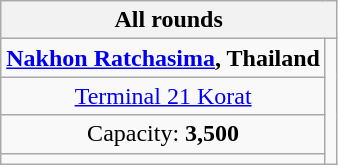<table class="wikitable" style="text-align:center;">
<tr>
<th colspan=2>All rounds</th>
</tr>
<tr>
<td> <strong><a href='#'>Nakhon Ratchasima</a>, Thailand</strong></td>
<td rowspan=4></td>
</tr>
<tr>
<td><a href='#'>Terminal 21 Korat</a></td>
</tr>
<tr>
<td>Capacity: <strong>3,500</strong></td>
</tr>
<tr>
<td></td>
</tr>
</table>
